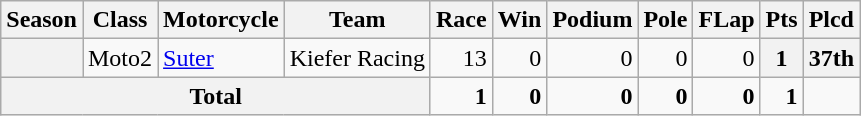<table class="wikitable" style="text-align:right;">
<tr>
<th>Season</th>
<th>Class</th>
<th>Motorcycle</th>
<th>Team</th>
<th>Race</th>
<th>Win</th>
<th>Podium</th>
<th>Pole</th>
<th>FLap</th>
<th>Pts</th>
<th>Plcd</th>
</tr>
<tr>
<th></th>
<td>Moto2</td>
<td style="text-align:left;"><a href='#'>Suter</a></td>
<td style="text-align:left;">Kiefer Racing</td>
<td>13</td>
<td>0</td>
<td>0</td>
<td>0</td>
<td>0</td>
<th>1</th>
<th>37th</th>
</tr>
<tr>
<th colspan="4">Total</th>
<td><strong>1</strong></td>
<td><strong>0</strong></td>
<td><strong>0</strong></td>
<td><strong>0</strong></td>
<td><strong>0</strong></td>
<td><strong>1</strong></td>
<td></td>
</tr>
</table>
